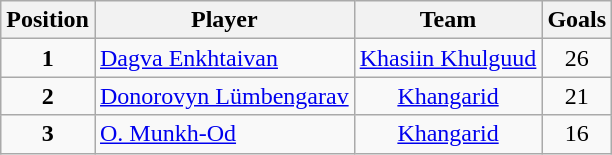<table class="wikitable" style="text-align:center">
<tr>
<th>Position</th>
<th>Player</th>
<th>Team</th>
<th>Goals</th>
</tr>
<tr>
<td><strong>1</strong></td>
<td align=left> <a href='#'>Dagva Enkhtaivan</a></td>
<td><a href='#'>Khasiin Khulguud</a></td>
<td>26</td>
</tr>
<tr>
<td><strong>2</strong></td>
<td align=left> <a href='#'>Donorovyn Lümbengarav</a></td>
<td><a href='#'>Khangarid</a></td>
<td>21</td>
</tr>
<tr>
<td><strong>3</strong></td>
<td align=left> <a href='#'>O. Munkh-Od</a></td>
<td><a href='#'>Khangarid</a></td>
<td>16</td>
</tr>
</table>
